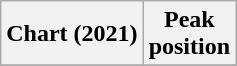<table class="wikitable plainrowheaders" style="text-align:center">
<tr>
<th scope="col">Chart (2021)</th>
<th scope="col">Peak<br>position</th>
</tr>
<tr>
</tr>
</table>
